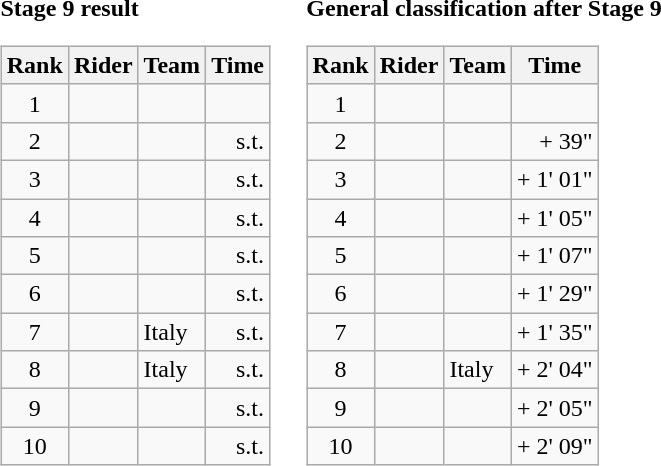<table>
<tr>
<td><strong>Stage 9 result</strong><br><table class="wikitable">
<tr>
<th scope="col">Rank</th>
<th scope="col">Rider</th>
<th scope="col">Team</th>
<th scope="col">Time</th>
</tr>
<tr>
<td style="text-align:center;">1</td>
<td></td>
<td></td>
<td style="text-align:right;"></td>
</tr>
<tr>
<td style="text-align:center;">2</td>
<td></td>
<td></td>
<td style="text-align:right;">s.t.</td>
</tr>
<tr>
<td style="text-align:center;">3</td>
<td></td>
<td></td>
<td style="text-align:right;">s.t.</td>
</tr>
<tr>
<td style="text-align:center;">4</td>
<td></td>
<td></td>
<td style="text-align:right;">s.t.</td>
</tr>
<tr>
<td style="text-align:center;">5</td>
<td></td>
<td></td>
<td style="text-align:right;">s.t.</td>
</tr>
<tr>
<td style="text-align:center;">6</td>
<td></td>
<td></td>
<td style="text-align:right;">s.t.</td>
</tr>
<tr>
<td style="text-align:center;">7</td>
<td></td>
<td>Italy</td>
<td style="text-align:right;">s.t.</td>
</tr>
<tr>
<td style="text-align:center;">8</td>
<td></td>
<td>Italy</td>
<td style="text-align:right;">s.t.</td>
</tr>
<tr>
<td style="text-align:center;">9</td>
<td></td>
<td></td>
<td style="text-align:right;">s.t.</td>
</tr>
<tr>
<td style="text-align:center;">10</td>
<td></td>
<td></td>
<td style="text-align:right;">s.t.</td>
</tr>
</table>
</td>
<td></td>
<td><strong>General classification after Stage 9</strong><br><table class="wikitable">
<tr>
<th scope="col">Rank</th>
<th scope="col">Rider</th>
<th scope="col">Team</th>
<th scope="col">Time</th>
</tr>
<tr>
<td style="text-align:center;">1</td>
<td></td>
<td></td>
<td style="text-align:right;"></td>
</tr>
<tr>
<td style="text-align:center;">2</td>
<td></td>
<td></td>
<td style="text-align:right;">+ 39"</td>
</tr>
<tr>
<td style="text-align:center;">3</td>
<td></td>
<td></td>
<td style="text-align:right;">+ 1' 01"</td>
</tr>
<tr>
<td style="text-align:center;">4</td>
<td></td>
<td></td>
<td style="text-align:right;">+ 1' 05"</td>
</tr>
<tr>
<td style="text-align:center;">5</td>
<td></td>
<td></td>
<td style="text-align:right;">+ 1' 07"</td>
</tr>
<tr>
<td style="text-align:center;">6</td>
<td></td>
<td></td>
<td style="text-align:right;">+ 1' 29"</td>
</tr>
<tr>
<td style="text-align:center;">7</td>
<td></td>
<td></td>
<td style="text-align:right;">+ 1' 35"</td>
</tr>
<tr>
<td style="text-align:center;">8</td>
<td></td>
<td>Italy</td>
<td style="text-align:right;">+ 2' 04"</td>
</tr>
<tr>
<td style="text-align:center;">9</td>
<td></td>
<td></td>
<td style="text-align:right;">+ 2' 05"</td>
</tr>
<tr>
<td style="text-align:center;">10</td>
<td></td>
<td></td>
<td style="text-align:right;">+ 2' 09"</td>
</tr>
</table>
</td>
</tr>
</table>
